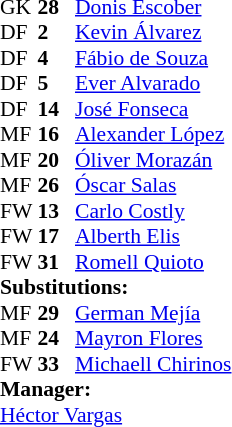<table style = "font-size: 90%" cellspacing = "0" cellpadding = "0">
<tr>
<td colspan = 4></td>
</tr>
<tr>
<th style="width:25px;"></th>
<th style="width:25px;"></th>
</tr>
<tr>
<td>GK</td>
<td><strong>28</strong></td>
<td> <a href='#'>Donis Escober</a></td>
</tr>
<tr>
<td>DF</td>
<td><strong>2</strong></td>
<td> <a href='#'>Kevin Álvarez</a></td>
<td></td>
<td></td>
</tr>
<tr>
<td>DF</td>
<td><strong>4</strong></td>
<td> <a href='#'>Fábio de Souza</a></td>
</tr>
<tr>
<td>DF</td>
<td><strong>5</strong></td>
<td> <a href='#'>Ever Alvarado</a></td>
<td></td>
<td></td>
</tr>
<tr>
<td>DF</td>
<td><strong>14</strong></td>
<td> <a href='#'>José Fonseca</a></td>
</tr>
<tr>
<td>MF</td>
<td><strong>16</strong></td>
<td> <a href='#'>Alexander López</a></td>
</tr>
<tr>
<td>MF</td>
<td><strong>20</strong></td>
<td> <a href='#'>Óliver Morazán</a></td>
<td></td>
<td></td>
</tr>
<tr>
<td>MF</td>
<td><strong>26</strong></td>
<td> <a href='#'>Óscar Salas</a></td>
</tr>
<tr>
<td>FW</td>
<td><strong>13</strong></td>
<td> <a href='#'>Carlo Costly</a></td>
<td></td>
<td></td>
</tr>
<tr>
<td>FW</td>
<td><strong>17</strong></td>
<td> <a href='#'>Alberth Elis</a></td>
</tr>
<tr>
<td>FW</td>
<td><strong>31</strong></td>
<td> <a href='#'>Romell Quioto</a></td>
<td></td>
<td></td>
<td></td>
<td></td>
</tr>
<tr>
<td colspan = 3><strong>Substitutions:</strong></td>
</tr>
<tr>
<td>MF</td>
<td><strong>29</strong></td>
<td> <a href='#'>German Mejía</a></td>
<td></td>
<td></td>
</tr>
<tr>
<td>MF</td>
<td><strong>24</strong></td>
<td> <a href='#'>Mayron Flores</a></td>
<td></td>
<td></td>
<td></td>
<td></td>
</tr>
<tr>
<td>FW</td>
<td><strong>33</strong></td>
<td> <a href='#'>Michaell Chirinos</a></td>
<td></td>
<td></td>
<td></td>
<td></td>
</tr>
<tr>
<td colspan = 3><strong>Manager:</strong></td>
</tr>
<tr>
<td colspan = 3> <a href='#'>Héctor Vargas</a></td>
</tr>
</table>
